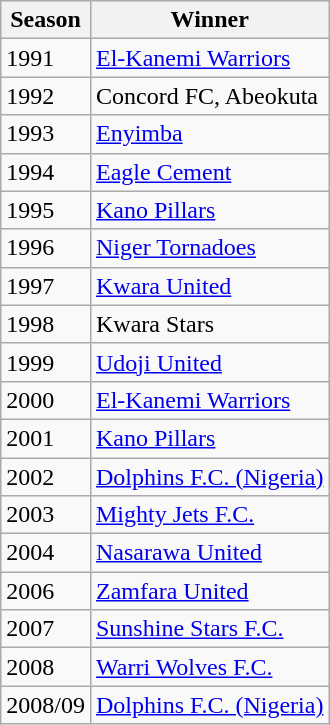<table class="wikitable">
<tr>
<th>Season</th>
<th>Winner</th>
</tr>
<tr>
<td>1991</td>
<td><a href='#'>El-Kanemi Warriors</a></td>
</tr>
<tr>
<td>1992</td>
<td>Concord FC, Abeokuta</td>
</tr>
<tr>
<td>1993</td>
<td><a href='#'>Enyimba</a></td>
</tr>
<tr>
<td>1994</td>
<td><a href='#'>Eagle Cement</a></td>
</tr>
<tr>
<td>1995</td>
<td><a href='#'>Kano Pillars</a></td>
</tr>
<tr>
<td>1996</td>
<td><a href='#'>Niger Tornadoes</a></td>
</tr>
<tr>
<td>1997</td>
<td><a href='#'>Kwara United</a></td>
</tr>
<tr>
<td>1998</td>
<td>Kwara Stars</td>
</tr>
<tr>
<td>1999</td>
<td><a href='#'>Udoji United</a></td>
</tr>
<tr>
<td>2000</td>
<td><a href='#'>El-Kanemi Warriors</a></td>
</tr>
<tr>
<td>2001</td>
<td><a href='#'>Kano Pillars</a></td>
</tr>
<tr>
<td>2002</td>
<td><a href='#'>Dolphins F.C. (Nigeria)</a></td>
</tr>
<tr>
<td>2003</td>
<td><a href='#'>Mighty Jets F.C.</a></td>
</tr>
<tr>
<td>2004</td>
<td><a href='#'>Nasarawa United</a></td>
</tr>
<tr>
<td>2006</td>
<td><a href='#'>Zamfara United</a></td>
</tr>
<tr>
<td>2007</td>
<td><a href='#'>Sunshine Stars F.C.</a></td>
</tr>
<tr>
<td>2008</td>
<td><a href='#'>Warri Wolves F.C.</a></td>
</tr>
<tr>
<td>2008/09</td>
<td><a href='#'>Dolphins F.C. (Nigeria)</a></td>
</tr>
</table>
